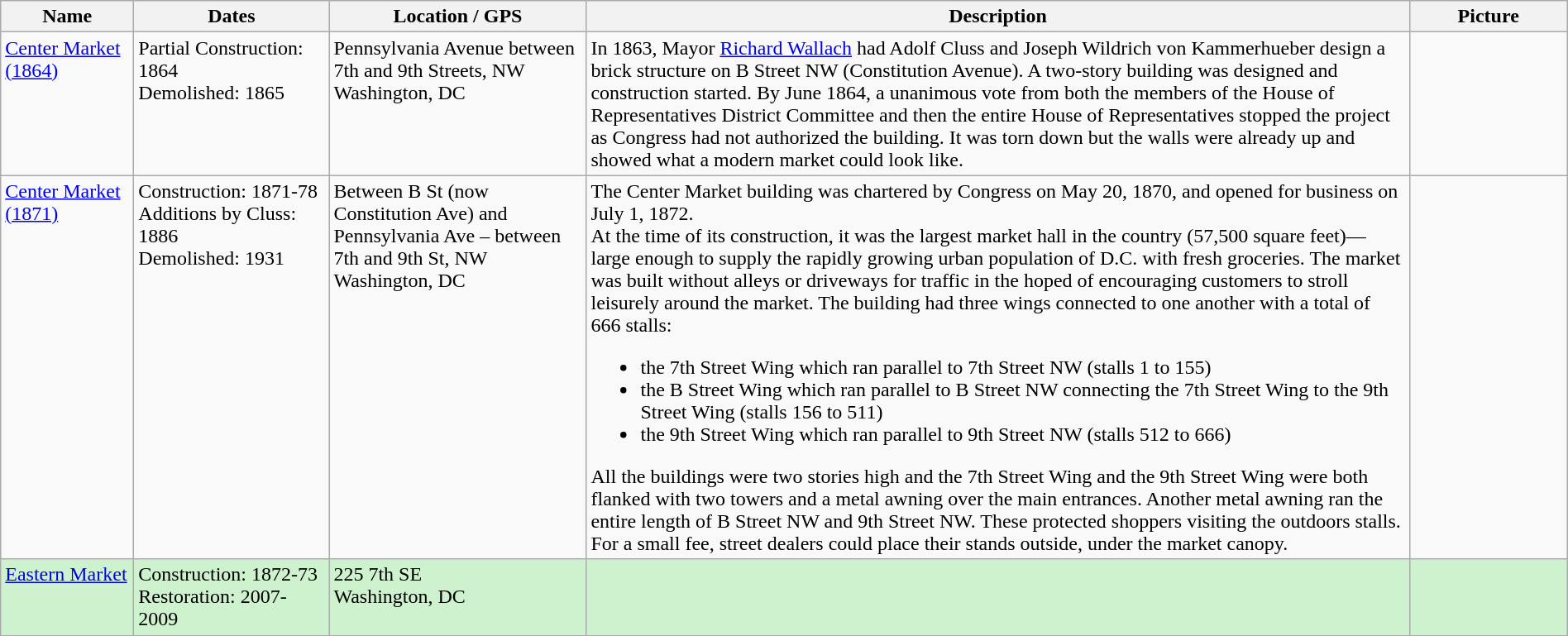<table class="wikitable sortable" style="width: 100%">
<tr style="vertical-align: top;">
<th style="width: 100px;">Name</th>
<th style="width: 150px;">Dates</th>
<th style="width: 200px;">Location / GPS</th>
<th>Description</th>
<th style="width: 120px;">Picture</th>
</tr>
<tr style="vertical-align: top;">
<td><a href='#'>Center Market (1864)</a></td>
<td>Partial Construction: 1864<br> Demolished: 1865</td>
<td>Pennsylvania Avenue between 7th and 9th Streets, NW<br> Washington, DC<br></td>
<td>In 1863, Mayor <a href='#'>Richard Wallach</a> had Adolf Cluss and Joseph Wildrich von Kammerhueber design a brick structure on B Street NW (Constitution Avenue). A two-story building was designed and construction started. By June 1864, a unanimous vote from both the members of the House of Representatives District Committee and then the entire House of Representatives stopped the project as Congress had not authorized the building. It was torn down but the walls were already up and showed what a modern market could look like.</td>
<td></td>
</tr>
<tr style="vertical-align: top;">
<td><a href='#'>Center Market (1871)</a></td>
<td>Construction: 1871-78<br> Additions by Cluss: 1886<br> Demolished: 1931</td>
<td>Between B St (now Constitution Ave) and Pennsylvania Ave – between 7th and 9th St, NW<br> Washington, DC<br></td>
<td>The Center Market building was chartered by Congress on May 20, 1870, and opened for business on July 1, 1872.<br>At the time of its construction, it was the largest market hall in the country (57,500 square feet)—large enough to supply the rapidly growing urban population of D.C. with fresh groceries. The market was built without alleys or driveways for traffic in the hoped of encouraging customers to stroll leisurely around the market. The building had three wings connected to one another with a total of 666 stalls:<br><ul><li>the 7th Street Wing which ran parallel to 7th Street NW (stalls 1 to 155)</li><li>the B Street Wing which ran parallel to B Street NW connecting the 7th Street Wing to the 9th Street Wing (stalls 156 to 511)</li><li>the 9th Street Wing which ran parallel to 9th Street NW (stalls 512 to 666)</li></ul>All the buildings were two stories high and the 7th Street Wing and the 9th Street Wing were both flanked with two towers and a metal awning over the main entrances. Another metal awning ran the entire length of B Street NW and 9th Street NW. These protected shoppers visiting the outdoors stalls. For a small fee, street dealers could place their stands outside, under the market canopy.</td>
<td></td>
</tr>
<tr style="vertical-align: top;">
<td style='background: #CEF2CE'><a href='#'>Eastern Market</a></td>
<td style='background: #CEF2CE'>Construction: 1872-73<br> Restoration: 2007-2009</td>
<td style='background: #CEF2CE'>225 7th SE<br> Washington, DC<br></td>
<td style='background: #CEF2CE'></td>
<td style='background: #CEF2CE'></td>
</tr>
</table>
